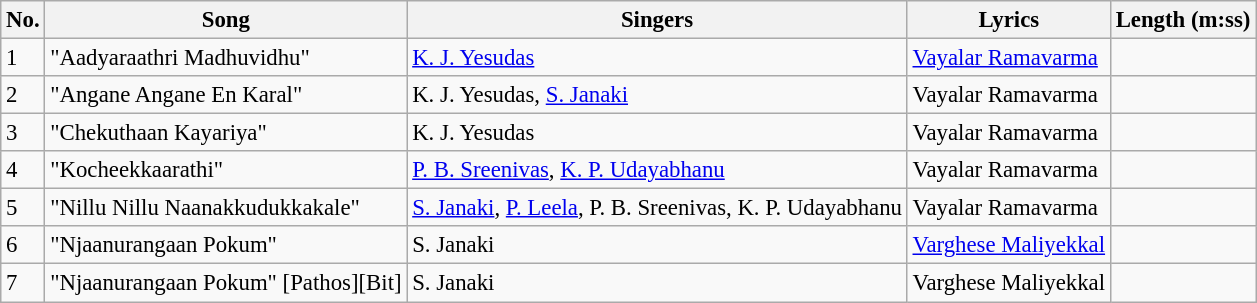<table class="wikitable" style="font-size:95%;">
<tr>
<th>No.</th>
<th>Song</th>
<th>Singers</th>
<th>Lyrics</th>
<th>Length (m:ss)</th>
</tr>
<tr>
<td>1</td>
<td>"Aadyaraathri Madhuvidhu"</td>
<td><a href='#'>K. J. Yesudas</a></td>
<td><a href='#'>Vayalar Ramavarma</a></td>
<td></td>
</tr>
<tr>
<td>2</td>
<td>"Angane Angane En Karal"</td>
<td>K. J. Yesudas, <a href='#'>S. Janaki</a></td>
<td>Vayalar Ramavarma</td>
<td></td>
</tr>
<tr>
<td>3</td>
<td>"Chekuthaan Kayariya"</td>
<td>K. J. Yesudas</td>
<td>Vayalar Ramavarma</td>
<td></td>
</tr>
<tr>
<td>4</td>
<td>"Kocheekkaarathi"</td>
<td><a href='#'>P. B. Sreenivas</a>, <a href='#'>K. P. Udayabhanu</a></td>
<td>Vayalar Ramavarma</td>
<td></td>
</tr>
<tr>
<td>5</td>
<td>"Nillu Nillu Naanakkudukkakale"</td>
<td><a href='#'>S. Janaki</a>, <a href='#'>P. Leela</a>, P. B. Sreenivas, K. P. Udayabhanu</td>
<td>Vayalar Ramavarma</td>
<td></td>
</tr>
<tr>
<td>6</td>
<td>"Njaanurangaan Pokum"</td>
<td>S. Janaki</td>
<td><a href='#'>Varghese Maliyekkal</a></td>
<td></td>
</tr>
<tr>
<td>7</td>
<td>"Njaanurangaan Pokum" [Pathos][Bit]</td>
<td>S. Janaki</td>
<td>Varghese Maliyekkal</td>
<td></td>
</tr>
</table>
